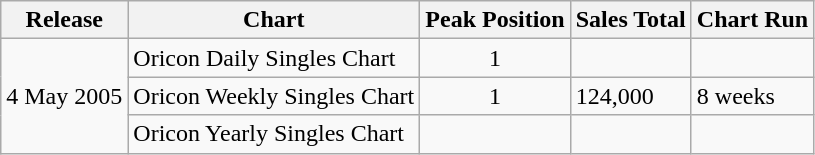<table class="wikitable">
<tr>
<th>Release</th>
<th>Chart</th>
<th>Peak Position</th>
<th>Sales Total</th>
<th>Chart Run</th>
</tr>
<tr>
<td rowspan="3">4 May 2005</td>
<td>Oricon Daily Singles Chart</td>
<td align="center">1</td>
<td></td>
<td></td>
</tr>
<tr>
<td>Oricon Weekly Singles Chart</td>
<td align="center">1</td>
<td>124,000</td>
<td>8 weeks</td>
</tr>
<tr>
<td>Oricon Yearly Singles Chart</td>
<td align="center"></td>
<td></td>
<td></td>
</tr>
</table>
